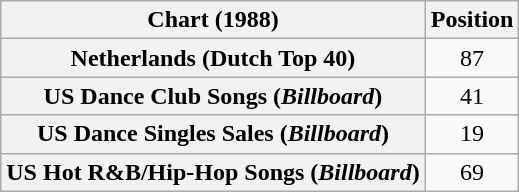<table class="wikitable sortable plainrowheaders" style="text-align:center">
<tr>
<th scope="col">Chart (1988)</th>
<th scope="col">Position</th>
</tr>
<tr>
<th scope="row">Netherlands (Dutch Top 40)</th>
<td>87</td>
</tr>
<tr>
<th scope="row">US Dance Club Songs (<em>Billboard</em>)</th>
<td>41</td>
</tr>
<tr>
<th scope="row">US Dance Singles Sales (<em>Billboard</em>)</th>
<td>19</td>
</tr>
<tr>
<th scope="row">US Hot R&B/Hip-Hop Songs (<em>Billboard</em>)</th>
<td>69</td>
</tr>
</table>
